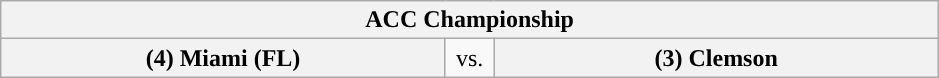<table class="wikitable">
<tr>
<th style="width: 604px;" colspan=3>ACC Championship</th>
</tr>
<tr>
<th style="width: 289px; ">(4) Miami (FL)</th>
<td style="width: 25px; text-align:center">vs.</td>
<th style="width: 289px; ">(3) Clemson</th>
</tr>
</table>
